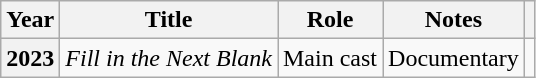<table class="wikitable plainrowheaders">
<tr>
<th scope="col">Year</th>
<th scope="col">Title</th>
<th scope="col">Role</th>
<th scope="col">Notes</th>
<th scope="col" class="unsortable"></th>
</tr>
<tr>
<th scope="row">2023</th>
<td><em>Fill in the Next Blank</em></td>
<td>Main cast</td>
<td>Documentary</td>
<td style="text-align:center"></td>
</tr>
</table>
